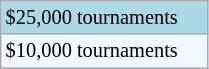<table class="wikitable" style="font-size:85%;" width=11%>
<tr bgcolor=lightblue>
<td>$25,000 tournaments</td>
</tr>
<tr bgcolor=f0f8ff>
<td>$10,000 tournaments</td>
</tr>
</table>
